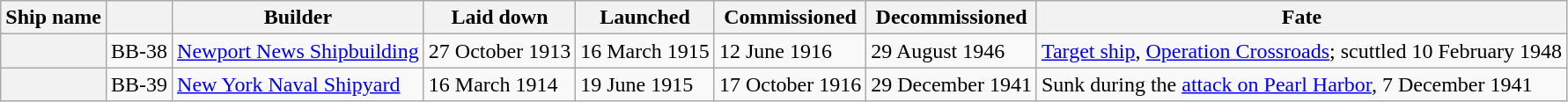<table class="wikitable plainrowheaders">
<tr>
<th scope="col">Ship name</th>
<th scope="col"></th>
<th scope="col">Builder</th>
<th scope="col">Laid down</th>
<th scope="col">Launched</th>
<th scope="col">Commissioned</th>
<th scope="col">Decommissioned</th>
<th scope="col">Fate</th>
</tr>
<tr>
<th scope="row"></th>
<td style="white-space: nowrap;">BB-38</td>
<td><a href='#'>Newport News Shipbuilding</a></td>
<td>27 October 1913</td>
<td>16 March 1915</td>
<td>12 June 1916</td>
<td>29 August 1946</td>
<td><a href='#'>Target ship</a>, <a href='#'>Operation Crossroads</a>; scuttled 10 February 1948</td>
</tr>
<tr>
<th scope="row"></th>
<td>BB-39</td>
<td><a href='#'>New York Naval Shipyard</a></td>
<td>16 March 1914</td>
<td>19 June 1915</td>
<td>17 October 1916</td>
<td>29 December 1941</td>
<td>Sunk during the <a href='#'>attack on Pearl Harbor</a>, 7 December 1941</td>
</tr>
</table>
